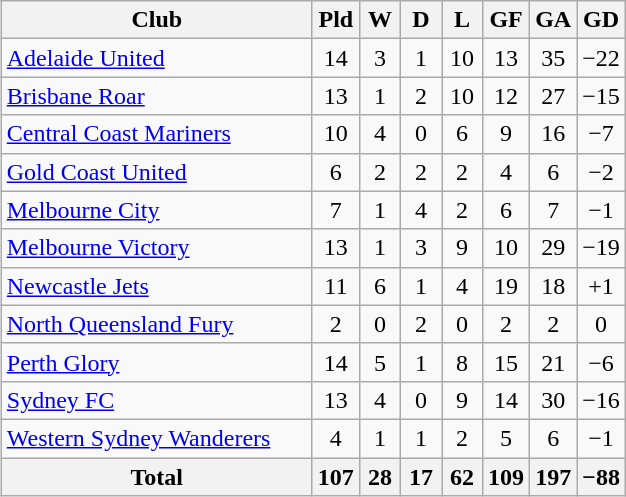<table class="wikitable sortable" style="float:left; margin-left:15px; text-align:center;">
<tr>
<th width=200>Club</th>
<th width=20>Pld</th>
<th width=20>W</th>
<th width=20>D</th>
<th width=20>L</th>
<th width=20>GF</th>
<th width=20>GA</th>
<th width=20>GD</th>
</tr>
<tr>
<td align=left> <a href='#'>Adelaide United</a></td>
<td>14</td>
<td>3</td>
<td>1</td>
<td>10</td>
<td>13</td>
<td>35</td>
<td>−22</td>
</tr>
<tr>
<td align=left> <a href='#'>Brisbane Roar</a></td>
<td>13</td>
<td>1</td>
<td>2</td>
<td>10</td>
<td>12</td>
<td>27</td>
<td>−15</td>
</tr>
<tr>
<td align=left> <a href='#'>Central Coast Mariners</a></td>
<td>10</td>
<td>4</td>
<td>0</td>
<td>6</td>
<td>9</td>
<td>16</td>
<td>−7</td>
</tr>
<tr>
<td align=left> <a href='#'>Gold Coast United</a></td>
<td>6</td>
<td>2</td>
<td>2</td>
<td>2</td>
<td>4</td>
<td>6</td>
<td>−2</td>
</tr>
<tr>
<td align=left> <a href='#'>Melbourne City</a></td>
<td>7</td>
<td>1</td>
<td>4</td>
<td>2</td>
<td>6</td>
<td>7</td>
<td>−1</td>
</tr>
<tr>
<td align=left> <a href='#'>Melbourne Victory</a></td>
<td>13</td>
<td>1</td>
<td>3</td>
<td>9</td>
<td>10</td>
<td>29</td>
<td>−19</td>
</tr>
<tr>
<td align=left> <a href='#'>Newcastle Jets</a></td>
<td>11</td>
<td>6</td>
<td>1</td>
<td>4</td>
<td>19</td>
<td>18</td>
<td>+1</td>
</tr>
<tr>
<td align=left> <a href='#'>North Queensland Fury</a></td>
<td>2</td>
<td>0</td>
<td>2</td>
<td>0</td>
<td>2</td>
<td>2</td>
<td>0</td>
</tr>
<tr>
<td align=left> <a href='#'>Perth Glory</a></td>
<td>14</td>
<td>5</td>
<td>1</td>
<td>8</td>
<td>15</td>
<td>21</td>
<td>−6</td>
</tr>
<tr>
<td align=left> <a href='#'>Sydney FC</a></td>
<td>13</td>
<td>4</td>
<td>0</td>
<td>9</td>
<td>14</td>
<td>30</td>
<td>−16</td>
</tr>
<tr>
<td align=left> <a href='#'>Western Sydney Wanderers</a></td>
<td>4</td>
<td>1</td>
<td>1</td>
<td>2</td>
<td>5</td>
<td>6</td>
<td>−1</td>
</tr>
<tr>
<th align=left>Total</th>
<th>107</th>
<th>28</th>
<th>17</th>
<th>62</th>
<th>109</th>
<th>197</th>
<th>−88</th>
</tr>
</table>
